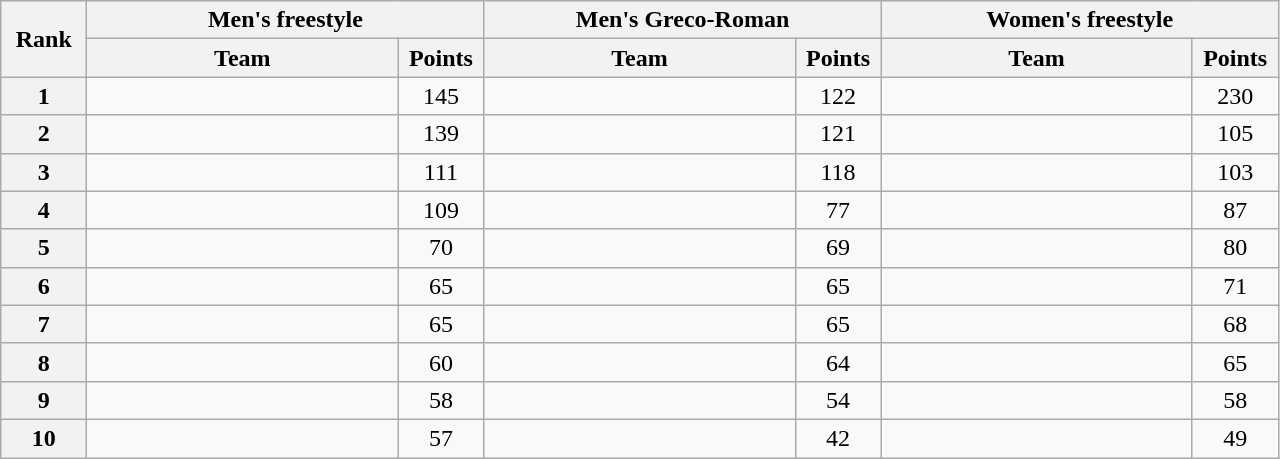<table class="wikitable" style="text-align:center;">
<tr>
<th rowspan="2" width="50">Rank</th>
<th colspan="2">Men's freestyle</th>
<th colspan="2">Men's Greco-Roman</th>
<th colspan="2">Women's freestyle</th>
</tr>
<tr>
<th width="200">Team</th>
<th width="50">Points</th>
<th width="200">Team</th>
<th width="50">Points</th>
<th width="200">Team</th>
<th width="50">Points</th>
</tr>
<tr>
<th>1</th>
<td align="left"></td>
<td>145</td>
<td align="left"></td>
<td>122</td>
<td align="left"></td>
<td>230</td>
</tr>
<tr>
<th>2</th>
<td align="left"></td>
<td>139</td>
<td align="left"></td>
<td>121</td>
<td align="left"></td>
<td>105</td>
</tr>
<tr>
<th>3</th>
<td align="left"></td>
<td>111</td>
<td align="left"></td>
<td>118</td>
<td align="left"></td>
<td>103</td>
</tr>
<tr>
<th>4</th>
<td align="left"></td>
<td>109</td>
<td align="left"></td>
<td>77</td>
<td align="left"></td>
<td>87</td>
</tr>
<tr>
<th>5</th>
<td align="left"></td>
<td>70</td>
<td align="left"></td>
<td>69</td>
<td align="left"></td>
<td>80</td>
</tr>
<tr>
<th>6</th>
<td align="left"></td>
<td>65</td>
<td align="left"></td>
<td>65</td>
<td align="left"></td>
<td>71</td>
</tr>
<tr>
<th>7</th>
<td align="left"></td>
<td>65</td>
<td align="left"></td>
<td>65</td>
<td align="left"></td>
<td>68</td>
</tr>
<tr>
<th>8</th>
<td align="left"></td>
<td>60</td>
<td align="left"></td>
<td>64</td>
<td align="left"></td>
<td>65</td>
</tr>
<tr>
<th>9</th>
<td align="left"></td>
<td>58</td>
<td align="left"></td>
<td>54</td>
<td align="left"></td>
<td>58</td>
</tr>
<tr>
<th>10</th>
<td align="left"></td>
<td>57</td>
<td align="left"></td>
<td>42</td>
<td align="left"></td>
<td>49</td>
</tr>
</table>
